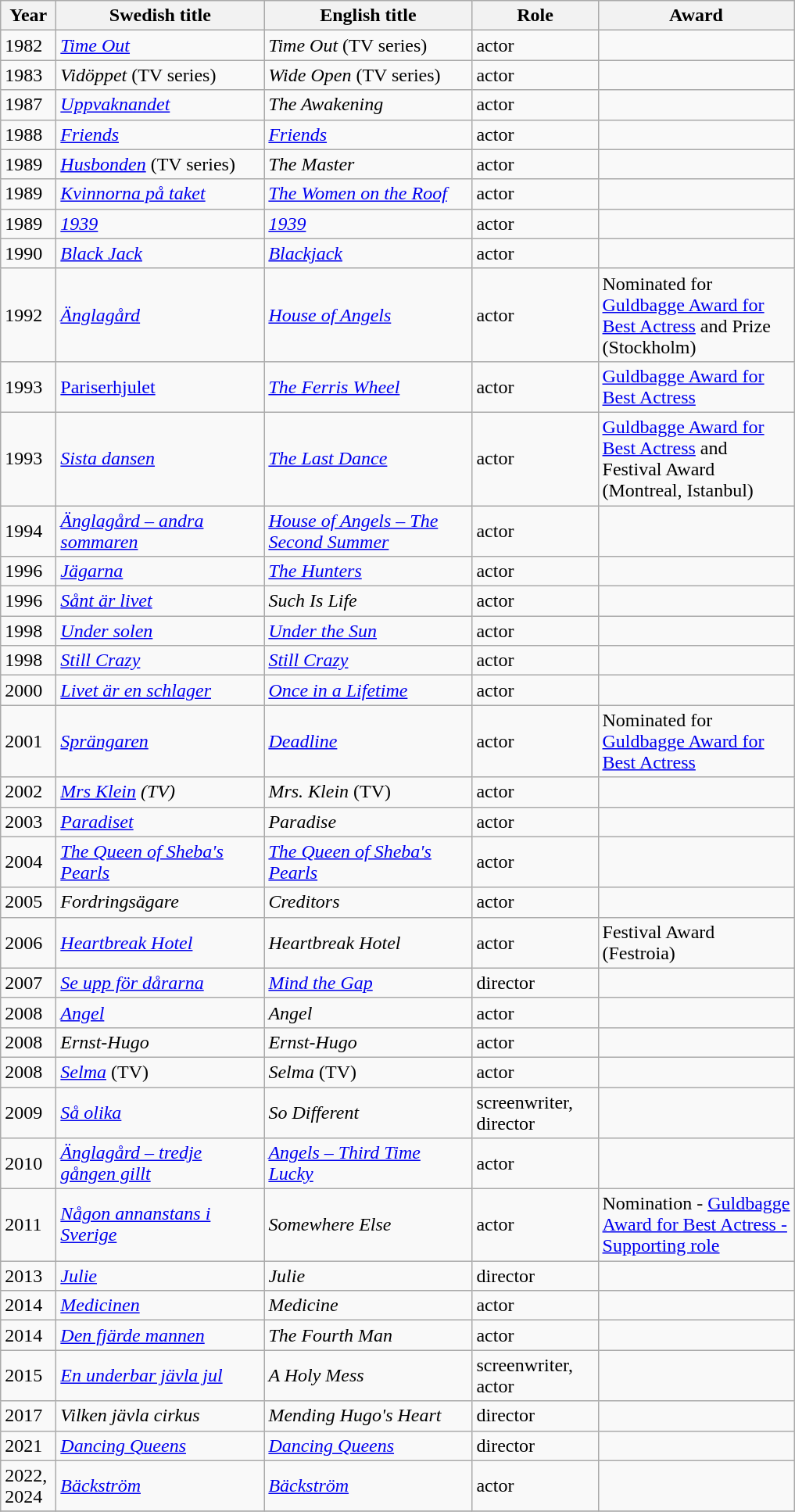<table class="wikitable sortable">
<tr>
<th scope="col" style="width: 40px;">Year</th>
<th scope="col" style="width: 170px;">Swedish title</th>
<th scope="col" style="width: 170px;">English title</th>
<th scope="col" style="width: 100px;">Role</th>
<th scope="col" style="width: 160px;">Award</th>
</tr>
<tr>
<td>1982</td>
<td><em><a href='#'>Time Out</a></em></td>
<td><em>Time Out</em> (TV series)</td>
<td>actor</td>
<td></td>
</tr>
<tr>
<td>1983</td>
<td><em>Vidöppet</em> (TV series)</td>
<td><em>Wide Open</em> (TV series)</td>
<td>actor</td>
<td></td>
</tr>
<tr>
<td>1987</td>
<td><em><a href='#'>Uppvaknandet</a></em></td>
<td><em>The Awakening</em></td>
<td>actor</td>
<td></td>
</tr>
<tr>
<td>1988</td>
<td><em><a href='#'>Friends</a></em></td>
<td><em><a href='#'>Friends</a></em></td>
<td>actor </td>
<td></td>
</tr>
<tr>
<td>1989</td>
<td><em><a href='#'>Husbonden</a></em> (TV series)</td>
<td><em>The Master</em></td>
<td>actor</td>
<td></td>
</tr>
<tr>
<td>1989</td>
<td><em><a href='#'>Kvinnorna på taket</a></em></td>
<td><em><a href='#'>The Women on the Roof</a></em></td>
<td>actor</td>
<td></td>
</tr>
<tr>
<td>1989</td>
<td><em><a href='#'>1939</a></em></td>
<td><em><a href='#'>1939</a></em></td>
<td>actor</td>
<td></td>
</tr>
<tr>
<td>1990</td>
<td><em><a href='#'>Black Jack</a></em></td>
<td><em><a href='#'>Blackjack</a></em></td>
<td>actor</td>
<td></td>
</tr>
<tr>
<td>1992</td>
<td><em><a href='#'>Änglagård</a></em></td>
<td><em><a href='#'>House of Angels</a></em></td>
<td>actor</td>
<td>Nominated for <a href='#'>Guldbagge Award for Best Actress</a> and Prize (Stockholm)</td>
</tr>
<tr>
<td>1993</td>
<td><a href='#'>Pariserhjulet</a></td>
<td><em><a href='#'>The Ferris Wheel</a></em></td>
<td>actor</td>
<td><a href='#'>Guldbagge Award for Best Actress</a></td>
</tr>
<tr>
<td>1993</td>
<td><em><a href='#'>Sista dansen</a></em></td>
<td><em><a href='#'>The Last Dance</a></em></td>
<td>actor</td>
<td><a href='#'>Guldbagge Award for Best Actress</a> and Festival Award (Montreal, Istanbul)</td>
</tr>
<tr>
<td>1994</td>
<td><em><a href='#'>Änglagård – andra sommaren</a></em></td>
<td><em><a href='#'>House of Angels – The Second Summer</a></em></td>
<td>actor</td>
<td></td>
</tr>
<tr>
<td>1996</td>
<td><em><a href='#'>Jägarna</a></em></td>
<td><em><a href='#'>The Hunters</a></em></td>
<td>actor</td>
<td></td>
</tr>
<tr>
<td>1996</td>
<td><em><a href='#'>Sånt är livet</a></em></td>
<td><em>Such Is Life</em></td>
<td>actor</td>
<td></td>
</tr>
<tr>
<td>1998</td>
<td><em><a href='#'>Under solen</a></em></td>
<td><em><a href='#'>Under the Sun</a></em></td>
<td>actor</td>
<td></td>
</tr>
<tr>
<td>1998</td>
<td><em><a href='#'>Still Crazy</a></em></td>
<td><em><a href='#'>Still Crazy</a></em></td>
<td>actor</td>
<td></td>
</tr>
<tr>
<td>2000</td>
<td><em><a href='#'>Livet är en schlager</a></em></td>
<td><em><a href='#'>Once in a Lifetime</a></em></td>
<td>actor</td>
<td></td>
</tr>
<tr>
<td>2001</td>
<td><em><a href='#'>Sprängaren</a></em></td>
<td><em><a href='#'>Deadline</a></em></td>
<td>actor</td>
<td>Nominated for <a href='#'>Guldbagge Award for Best Actress</a></td>
</tr>
<tr>
<td>2002</td>
<td><em><a href='#'>Mrs Klein</a> (TV)</em></td>
<td><em>Mrs. Klein</em> (TV)</td>
<td>actor</td>
<td></td>
</tr>
<tr>
<td>2003</td>
<td><em><a href='#'>Paradiset</a></em></td>
<td><em>Paradise</em></td>
<td>actor</td>
<td></td>
</tr>
<tr>
<td>2004</td>
<td><em><a href='#'>The Queen of Sheba's Pearls</a></em></td>
<td><em><a href='#'>The Queen of Sheba's Pearls</a></em></td>
<td>actor</td>
<td></td>
</tr>
<tr>
<td>2005</td>
<td><em>Fordringsägare</em></td>
<td><em>Creditors</em></td>
<td>actor</td>
<td></td>
</tr>
<tr>
<td>2006</td>
<td><em><a href='#'>Heartbreak Hotel</a></em></td>
<td><em>Heartbreak Hotel</em></td>
<td>actor</td>
<td>Festival Award (Festroia)</td>
</tr>
<tr>
<td>2007</td>
<td><em><a href='#'>Se upp för dårarna</a></em></td>
<td><em><a href='#'>Mind the Gap</a></em></td>
<td>director</td>
<td></td>
</tr>
<tr>
<td>2008</td>
<td><em><a href='#'>Angel</a></em></td>
<td><em>Angel</em></td>
<td>actor</td>
<td></td>
</tr>
<tr>
<td>2008</td>
<td><em>Ernst-Hugo</em></td>
<td><em>Ernst-Hugo</em></td>
<td>actor</td>
<td></td>
</tr>
<tr>
<td>2008</td>
<td><em><a href='#'>Selma</a></em> (TV)</td>
<td><em>Selma</em> (TV)</td>
<td>actor</td>
<td></td>
</tr>
<tr>
<td>2009</td>
<td><em><a href='#'>Så olika</a></em></td>
<td><em>So Different</em></td>
<td>screenwriter, director</td>
<td></td>
</tr>
<tr>
<td>2010</td>
<td><em><a href='#'>Änglagård – tredje gången gillt</a></em></td>
<td><em><a href='#'>Angels – Third Time Lucky</a></em></td>
<td>actor</td>
<td></td>
</tr>
<tr>
<td>2011</td>
<td><em><a href='#'>Någon annanstans i Sverige</a></em></td>
<td><em>Somewhere Else</em></td>
<td>actor</td>
<td>Nomination - <a href='#'>Guldbagge Award for Best Actress - Supporting role</a></td>
</tr>
<tr>
<td>2013</td>
<td><em><a href='#'>Julie</a></em></td>
<td><em>Julie</em></td>
<td>director</td>
<td></td>
</tr>
<tr>
<td>2014</td>
<td><em><a href='#'>Medicinen</a></em></td>
<td><em>Medicine</em></td>
<td>actor </td>
<td></td>
</tr>
<tr>
<td>2014</td>
<td><em><a href='#'>Den fjärde mannen</a></em></td>
<td><em>The Fourth Man</em></td>
<td>actor </td>
<td></td>
</tr>
<tr>
<td>2015</td>
<td><em><a href='#'>En underbar jävla jul</a></em></td>
<td><em>A Holy Mess</em></td>
<td>screenwriter, actor</td>
<td></td>
</tr>
<tr>
<td>2017</td>
<td><em>Vilken jävla cirkus</em></td>
<td><em>Mending Hugo's Heart</em></td>
<td>director</td>
<td></td>
</tr>
<tr>
<td>2021</td>
<td><em><a href='#'>Dancing Queens</a></em></td>
<td><em><a href='#'>Dancing Queens</a></em></td>
<td>director</td>
<td></td>
</tr>
<tr>
<td>2022, 2024</td>
<td><em><a href='#'>Bäckström</a></em></td>
<td><em><a href='#'>Bäckström</a></em></td>
<td>actor</td>
<td></td>
</tr>
<tr>
</tr>
</table>
